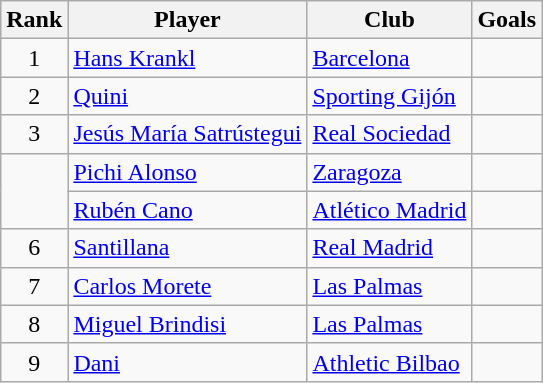<table class="wikitable">
<tr>
<th>Rank</th>
<th>Player</th>
<th>Club</th>
<th>Goals</th>
</tr>
<tr>
<td align="center">1</td>
<td> <a href='#'>Hans Krankl</a></td>
<td><a href='#'>Barcelona</a></td>
<td></td>
</tr>
<tr>
<td align="center">2</td>
<td> <a href='#'>Quini</a></td>
<td><a href='#'>Sporting Gijón</a></td>
<td></td>
</tr>
<tr>
<td align="center">3</td>
<td> <a href='#'>Jesús María Satrústegui</a></td>
<td><a href='#'>Real Sociedad</a></td>
<td></td>
</tr>
<tr>
<td rowspan="2"></td>
<td> <a href='#'>Pichi Alonso</a></td>
<td><a href='#'>Zaragoza</a></td>
<td></td>
</tr>
<tr>
<td> <a href='#'>Rubén Cano</a></td>
<td><a href='#'>Atlético Madrid</a></td>
<td></td>
</tr>
<tr>
<td align="center">6</td>
<td> <a href='#'>Santillana</a></td>
<td><a href='#'>Real Madrid</a></td>
<td></td>
</tr>
<tr>
<td align="center">7</td>
<td> <a href='#'>Carlos Morete</a></td>
<td><a href='#'>Las Palmas</a></td>
<td></td>
</tr>
<tr>
<td align="center">8</td>
<td> <a href='#'>Miguel Brindisi</a></td>
<td><a href='#'>Las Palmas</a></td>
<td></td>
</tr>
<tr>
<td align="center">9</td>
<td> <a href='#'>Dani</a></td>
<td><a href='#'>Athletic Bilbao</a></td>
<td></td>
</tr>
</table>
